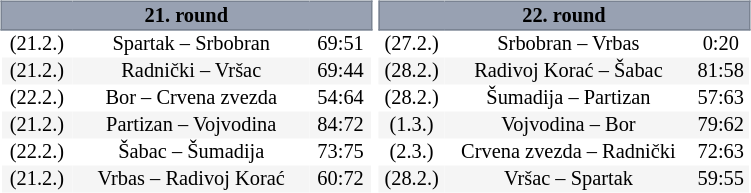<table table width=100%>
<tr>
<td width=20% valign="top"><br><table border=0 cellspacing=0 cellpadding=1em style="font-size:85%; border-collapse:collapse; width:100%; text-align:center; background:#FFFFFF;">
<tr>
<td colspan="5" style="border:1px solid #7A8392; background:#98A1B2;"><strong>21. round</strong></td>
</tr>
<tr>
<td>(21.2.)</td>
<td>Spartak – Srbobran</td>
<td>69:51</td>
</tr>
<tr bgcolor=#F5F5F5>
<td>(21.2.)</td>
<td>Radnički – Vršac</td>
<td>69:44</td>
</tr>
<tr>
<td>(22.2.)</td>
<td>Bor – Crvena zvezda</td>
<td>54:64</td>
</tr>
<tr bgcolor=#F5F5F5>
<td>(21.2.)</td>
<td>Partizan – Vojvodina</td>
<td>84:72</td>
</tr>
<tr>
<td>(22.2.)</td>
<td>Šabac – Šumadija</td>
<td>73:75</td>
</tr>
<tr bgcolor=#F5F5F5>
<td>(21.2.)</td>
<td>Vrbas – Radivoj Korać</td>
<td>60:72</td>
</tr>
</table>
</td>
<td width=20% valign="top"><br><table border=0 cellspacing=0 cellpadding=1em style="font-size:85%; border-collapse:collapse; width:100%; text-align:center; background:#FFFFFF;">
<tr>
<td colspan="5" style="border:1px solid #7A8392; background:#98A1B2;"><strong>22. round</strong></td>
</tr>
<tr>
<td>(27.2.)</td>
<td>Srbobran – Vrbas</td>
<td>0:20</td>
</tr>
<tr bgcolor=#F5F5F5>
<td>(28.2.)</td>
<td>Radivoj Korać – Šabac</td>
<td>81:58</td>
</tr>
<tr>
<td>(28.2.)</td>
<td>Šumadija – Partizan</td>
<td>57:63</td>
</tr>
<tr bgcolor=#F5F5F5>
<td>(1.3.)</td>
<td>Vojvodina – Bor</td>
<td>79:62</td>
</tr>
<tr>
<td>(2.3.)</td>
<td>Crvena zvezda – Radnički</td>
<td>72:63</td>
</tr>
<tr bgcolor=#F5F5F5>
<td>(28.2.)</td>
<td>Vršac – Spartak</td>
<td>59:55</td>
</tr>
</table>
</td>
<td width=20% valign="top"></td>
<td width=20% valign="top"></td>
<td width=20% valign="top"></td>
<td width=20% valign="top"></td>
</tr>
</table>
